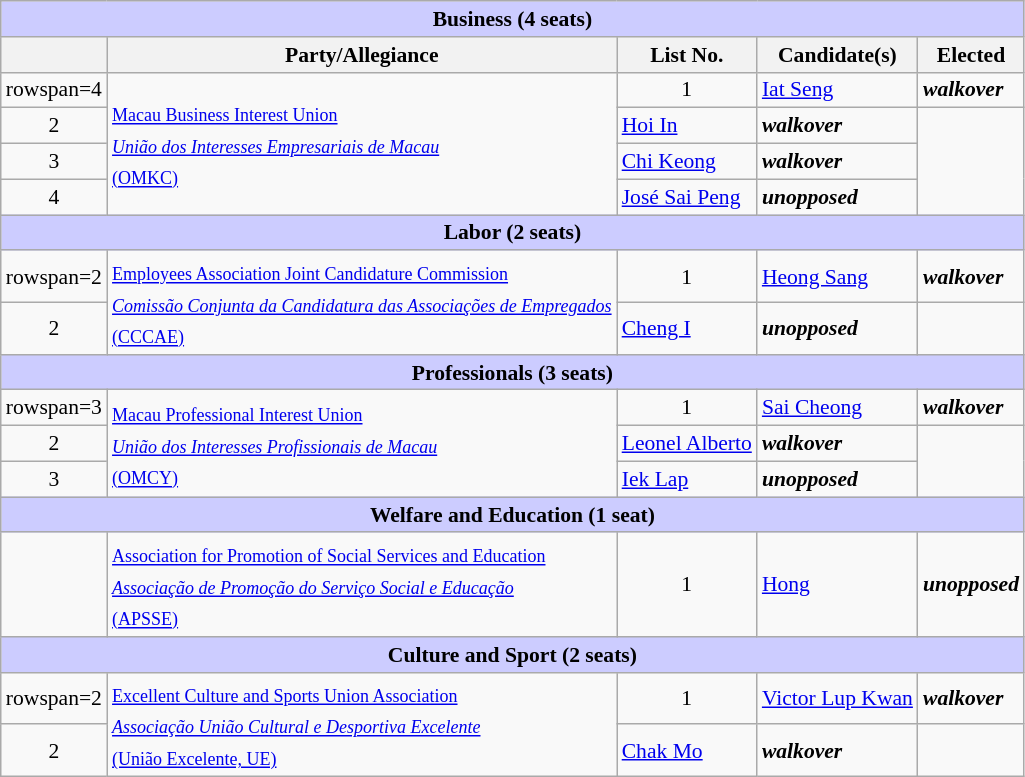<table class="wikitable" style="font-size:90%">
<tr style="background-color:#CCCCFF;font-weight:bold;text-align:center;vertical-align:bottom;">
<td colspan = "5"><strong>Business (4 seats)</strong></td>
</tr>
<tr>
<th></th>
<th>Party/Allegiance</th>
<th>List No.</th>
<th>Candidate(s)</th>
<th>Elected</th>
</tr>
<tr>
<td>rowspan=4 </td>
<td rowspan=4><sub><a href='#'>Macau Business Interest Union<br><em>União dos Interesses Empresariais de Macau</em><br>(OMKC)</a></sub></td>
<td style="text-align:center;">1</td>
<td><a href='#'> Iat Seng</a></td>
<td><strong><em>walkover</em></strong></td>
</tr>
<tr>
<td style="text-align:center;">2</td>
<td><a href='#'> Hoi In</a></td>
<td><strong><em>walkover</em></strong></td>
</tr>
<tr>
<td style="text-align:center;">3</td>
<td><a href='#'> Chi Keong</a></td>
<td><strong><em>walkover</em></strong></td>
</tr>
<tr>
<td style="text-align:center;">4</td>
<td><a href='#'>José  Sai Peng</a></td>
<td><strong><em>unopposed</em></strong></td>
</tr>
<tr style="background-color:#CCCCFF;font-weight:bold;text-align:center;vertical-align:bottom;">
<td colspan = "5"><strong>Labor (2 seats)</strong></td>
</tr>
<tr>
<td>rowspan=2 </td>
<td rowspan=2><sub><a href='#'>Employees Association Joint Candidature Commission<br><em>Comissão Conjunta da Candidatura das Associações de Empregados</em><br>(CCCAE)</a></sub></td>
<td style="text-align:center;">1</td>
<td><a href='#'> Heong Sang</a></td>
<td><strong><em>walkover</em></strong></td>
</tr>
<tr>
<td style="text-align:center;">2</td>
<td><a href='#'> Cheng I</a></td>
<td><strong><em>unopposed</em></strong></td>
</tr>
<tr style="background-color:#CCCCFF;font-weight:bold;text-align:center;vertical-align:bottom;">
<td colspan = "5"><strong>Professionals (3 seats)</strong></td>
</tr>
<tr>
<td>rowspan=3 </td>
<td rowspan=3><sub><a href='#'>Macau Professional Interest Union<br><em>União dos Interesses Profissionais de Macau</em><br>(OMCY)</a></sub></td>
<td style="text-align:center;">1</td>
<td><a href='#'> Sai Cheong</a></td>
<td><strong><em>walkover</em></strong></td>
</tr>
<tr>
<td style="text-align:center;">2</td>
<td><a href='#'>Leonel Alberto </a></td>
<td><strong><em>walkover</em></strong></td>
</tr>
<tr>
<td style="text-align:center;">3</td>
<td><a href='#'> Iek Lap</a></td>
<td><strong><em>unopposed</em></strong></td>
</tr>
<tr style="background-color:#CCCCFF;font-weight:bold;text-align:center;vertical-align:bottom;">
<td colspan = "5"><strong>Welfare and Education (1 seat)</strong></td>
</tr>
<tr>
<td></td>
<td><sub><a href='#'>Association for Promotion of Social Services and Education<br><em>Associação de Promoção do Serviço Social e Educação</em><br>(APSSE)</a></sub></td>
<td style="text-align:center;">1</td>
<td><a href='#'> Hong</a></td>
<td><strong><em>unopposed</em></strong></td>
</tr>
<tr style="background-color:#CCCCFF;font-weight:bold;text-align:center;vertical-align:bottom;">
<td colspan = "5"><strong>Culture and Sport (2 seats)</strong></td>
</tr>
<tr>
<td>rowspan=2 </td>
<td rowspan=2><sub><a href='#'>Excellent Culture and Sports Union Association<br><em>Associação União Cultural e Desportiva Excelente</em><br>(União Excelente, UE)</a></sub></td>
<td style="text-align:center;">1</td>
<td><a href='#'>Victor  Lup Kwan</a></td>
<td><strong><em>walkover</em></strong></td>
</tr>
<tr>
<td style="text-align:center;">2</td>
<td><a href='#'> Chak Mo</a></td>
<td><strong><em>walkover</em></strong></td>
</tr>
</table>
